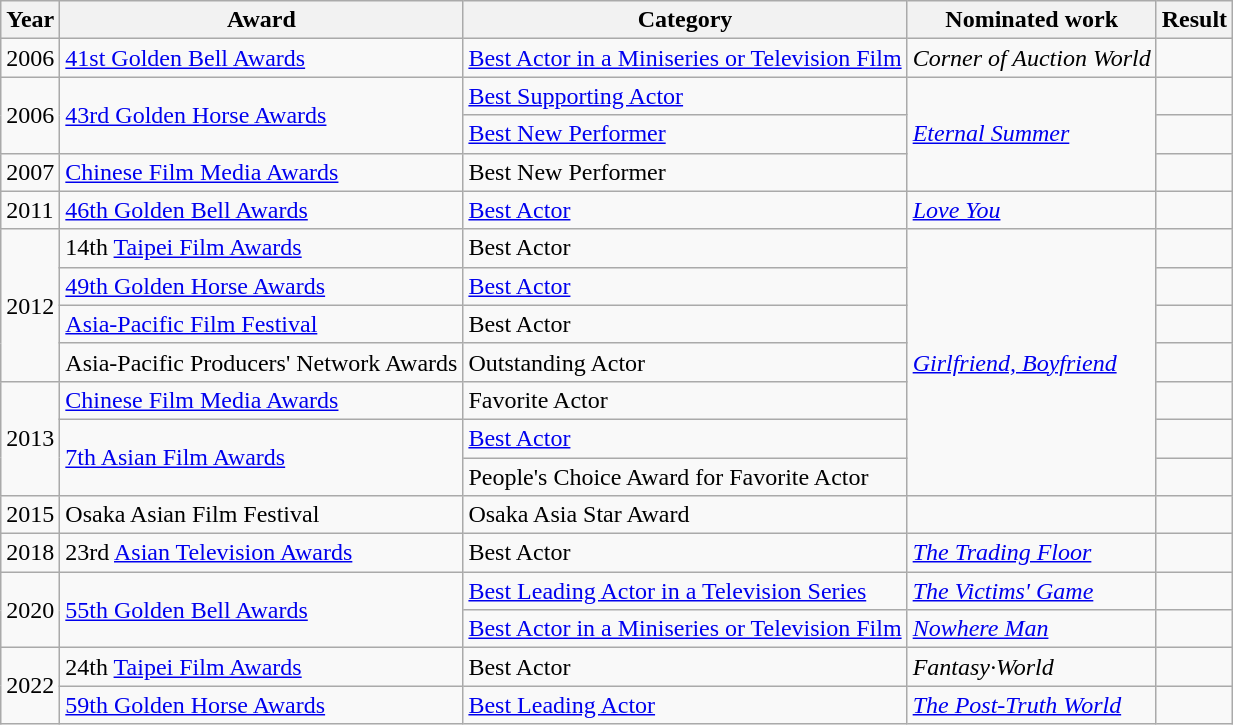<table class="wikitable sortable">
<tr>
<th>Year</th>
<th>Award</th>
<th>Category</th>
<th>Nominated work</th>
<th>Result</th>
</tr>
<tr>
<td>2006</td>
<td><a href='#'>41st Golden Bell Awards</a></td>
<td><a href='#'>Best Actor in a Miniseries or Television Film</a></td>
<td><em>Corner of Auction World</em></td>
<td></td>
</tr>
<tr>
<td rowspan=2>2006</td>
<td rowspan=2><a href='#'>43rd Golden Horse Awards</a></td>
<td><a href='#'>Best Supporting Actor</a></td>
<td rowspan=3><em><a href='#'>Eternal Summer</a></em></td>
<td></td>
</tr>
<tr>
<td><a href='#'>Best New Performer</a></td>
<td></td>
</tr>
<tr>
<td>2007</td>
<td><a href='#'>Chinese Film Media Awards</a></td>
<td>Best New Performer</td>
<td></td>
</tr>
<tr>
<td>2011</td>
<td><a href='#'>46th Golden Bell Awards</a></td>
<td><a href='#'>Best Actor</a></td>
<td><em><a href='#'>Love You</a></em></td>
<td></td>
</tr>
<tr>
<td rowspan=4>2012</td>
<td>14th <a href='#'>Taipei Film Awards</a></td>
<td>Best Actor</td>
<td rowspan=7><em><a href='#'>Girlfriend, Boyfriend</a></em></td>
<td></td>
</tr>
<tr>
<td><a href='#'>49th Golden Horse Awards</a></td>
<td><a href='#'>Best Actor</a></td>
<td></td>
</tr>
<tr>
<td><a href='#'>Asia-Pacific Film Festival</a></td>
<td>Best Actor</td>
<td></td>
</tr>
<tr>
<td>Asia-Pacific Producers' Network Awards</td>
<td>Outstanding Actor</td>
<td></td>
</tr>
<tr>
<td rowspan=3>2013</td>
<td><a href='#'>Chinese Film Media Awards</a></td>
<td>Favorite Actor</td>
<td></td>
</tr>
<tr>
<td rowspan=2><a href='#'>7th Asian Film Awards</a></td>
<td><a href='#'>Best Actor</a></td>
<td></td>
</tr>
<tr>
<td>People's Choice Award for Favorite Actor</td>
<td></td>
</tr>
<tr>
<td>2015</td>
<td>Osaka Asian Film Festival</td>
<td>Osaka Asia Star Award</td>
<td></td>
<td></td>
</tr>
<tr>
<td>2018</td>
<td>23rd <a href='#'>Asian Television Awards</a></td>
<td>Best Actor</td>
<td><em><a href='#'>The Trading Floor</a></em></td>
<td></td>
</tr>
<tr>
<td rowspan=2>2020</td>
<td rowspan=2><a href='#'>55th Golden Bell Awards</a></td>
<td><a href='#'>Best Leading Actor in a Television Series</a></td>
<td><em><a href='#'>The Victims' Game</a></em></td>
<td></td>
</tr>
<tr>
<td><a href='#'>Best Actor in a Miniseries or Television Film</a></td>
<td><em><a href='#'>Nowhere Man</a></em></td>
<td></td>
</tr>
<tr>
<td rowspan=2>2022</td>
<td>24th <a href='#'>Taipei Film Awards</a></td>
<td>Best Actor</td>
<td><em>Fantasy·World</em></td>
<td></td>
</tr>
<tr>
<td><a href='#'>59th Golden Horse Awards</a></td>
<td><a href='#'>Best Leading Actor</a></td>
<td><em><a href='#'>The Post-Truth World</a></em></td>
<td></td>
</tr>
</table>
